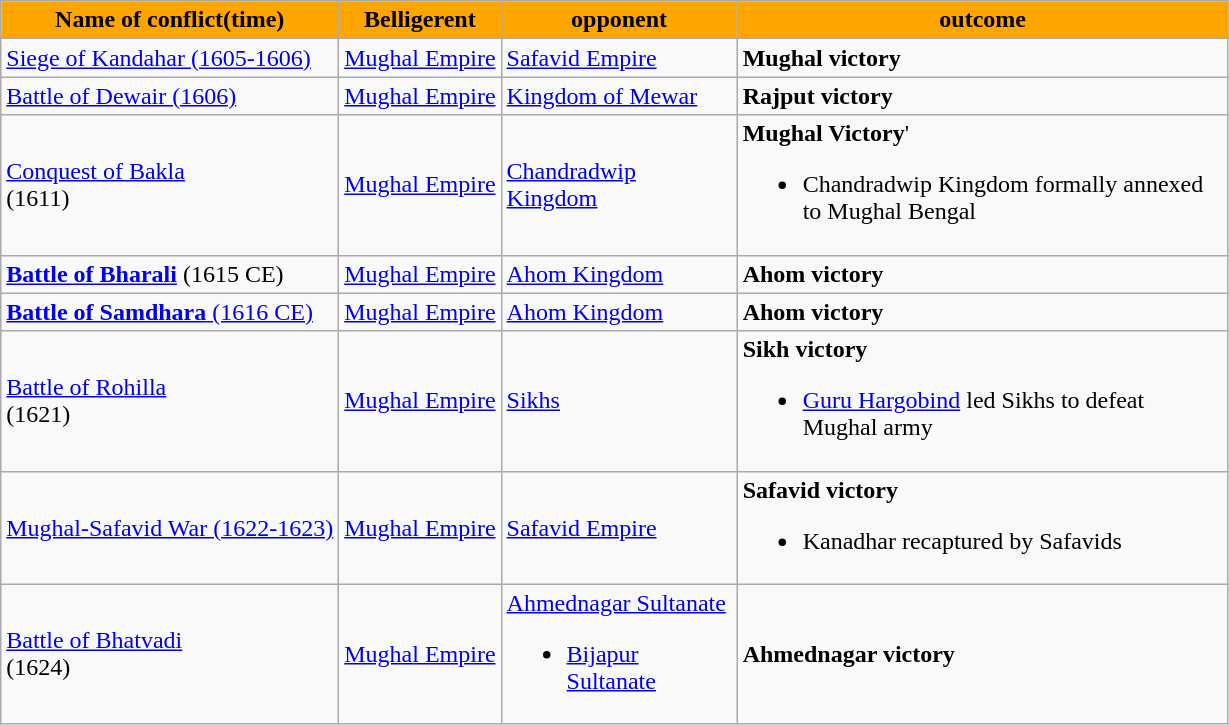<table class="wikitable">
<tr>
<th style="background:orange;"><span>Name of conflict(time)</span></th>
<th style="background:orange;widh:150px;"><span>Belligerent</span></th>
<th style="background:orange;width:150px;"><span>opponent</span></th>
<th style="background:orange;width:320px;"><span>outcome</span></th>
</tr>
<tr>
<td><a href='#'>Siege of Kandahar (1605-1606)</a></td>
<td> <a href='#'>Mughal Empire</a></td>
<td> <a href='#'>Safavid Empire</a></td>
<td><strong>Mughal victory</strong></td>
</tr>
<tr>
<td><a href='#'>Battle of Dewair (1606)</a></td>
<td> <a href='#'>Mughal Empire</a></td>
<td> <a href='#'>Kingdom of Mewar</a></td>
<td><strong>Rajput victory</strong></td>
</tr>
<tr>
<td><a href='#'>Conquest of Bakla</a><br>(1611)</td>
<td> <a href='#'>Mughal Empire</a></td>
<td><a href='#'>Chandradwip Kingdom</a></td>
<td><strong>Mughal Victory</strong>'<br><ul><li>Chandradwip Kingdom formally annexed to Mughal Bengal</li></ul></td>
</tr>
<tr>
<td><strong><a href='#'>Battle of Bharali</a></strong> (1615 CE)</td>
<td> <a href='#'>Mughal Empire</a></td>
<td> <a href='#'>Ahom Kingdom</a></td>
<td><strong>Ahom victory</strong></td>
</tr>
<tr>
<td><a href='#'><strong>Battle of Samdhara</strong> (1616 CE)</a></td>
<td> <a href='#'>Mughal Empire</a></td>
<td><a href='#'>Ahom Kingdom</a></td>
<td><strong>Ahom victory</strong></td>
</tr>
<tr>
<td><a href='#'>Battle of Rohilla</a><br>(1621)</td>
<td> <a href='#'>Mughal Empire</a></td>
<td><a href='#'>Sikhs</a></td>
<td><strong>Sikh victory</strong><br><ul><li><a href='#'>Guru Hargobind</a> led Sikhs to defeat Mughal army</li></ul></td>
</tr>
<tr>
<td><a href='#'>Mughal-Safavid War (1622-1623)</a></td>
<td> <a href='#'>Mughal Empire</a></td>
<td> <a href='#'>Safavid Empire</a></td>
<td><strong>Safavid victory</strong><br><ul><li>Kanadhar recaptured by Safavids</li></ul></td>
</tr>
<tr>
<td><a href='#'>Battle of Bhatvadi</a><br>(1624)</td>
<td> <a href='#'>Mughal Empire</a></td>
<td><a href='#'>Ahmednagar Sultanate</a><br><ul><li><a href='#'>Bijapur Sultanate</a></li></ul></td>
<td><strong>Ahmednagar victory</strong></td>
</tr>
</table>
